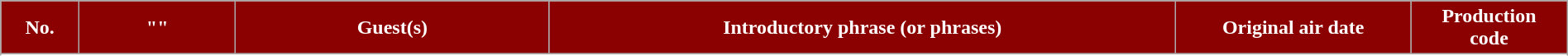<table class="wikitable plainrowheaders" style="width:100%; margin:auto;">
<tr>
<th style="background-color: #8B0000; color:#ffffff" width=5%><abbr>No.</abbr></th>
<th style="background-color: #8B0000; color:#ffffff" width=10%>"<a href='#'></a>"</th>
<th style="background-color: #8B0000; color:#ffffff" width=20%>Guest(s)</th>
<th style="background-color: #8B0000; color:#ffffff" width=40%>Introductory phrase (or phrases)</th>
<th style="background-color: #8B0000; color:#ffffff" width=15%>Original air date</th>
<th style="background-color: #8B0000; color:#ffffff" width=10%>Production <br> code</th>
</tr>
<tr>
</tr>
<tr>
</tr>
<tr>
</tr>
<tr>
</tr>
<tr>
</tr>
<tr>
</tr>
<tr>
</tr>
<tr>
</tr>
<tr>
</tr>
<tr>
</tr>
<tr>
</tr>
<tr>
</tr>
<tr>
</tr>
<tr>
</tr>
<tr>
</tr>
<tr>
</tr>
</table>
